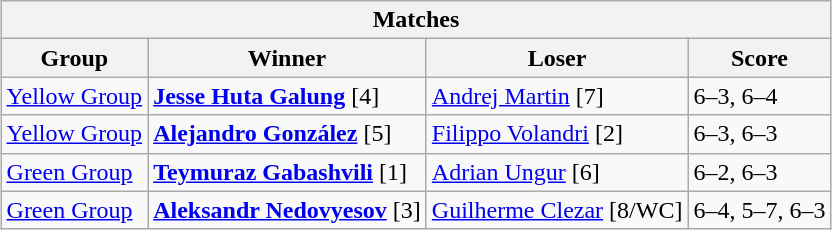<table class="wikitable collapsible uncollapsed" border=1 style="margin:1em auto;">
<tr>
<th colspan=4><strong>Matches</strong></th>
</tr>
<tr>
<th>Group</th>
<th>Winner</th>
<th>Loser</th>
<th>Score</th>
</tr>
<tr>
<td><a href='#'>Yellow Group</a></td>
<td> <strong><a href='#'>Jesse Huta Galung</a></strong> [4]</td>
<td> <a href='#'>Andrej Martin</a> [7]</td>
<td>6–3, 6–4</td>
</tr>
<tr>
<td><a href='#'>Yellow Group</a></td>
<td> <strong><a href='#'>Alejandro González</a></strong> [5]</td>
<td> <a href='#'>Filippo Volandri</a> [2]</td>
<td>6–3, 6–3</td>
</tr>
<tr>
<td><a href='#'>Green Group</a></td>
<td> <strong><a href='#'>Teymuraz Gabashvili</a></strong> [1]</td>
<td> <a href='#'>Adrian Ungur</a> [6]</td>
<td>6–2, 6–3</td>
</tr>
<tr>
<td><a href='#'>Green Group</a></td>
<td> <strong><a href='#'>Aleksandr Nedovyesov</a></strong> [3]</td>
<td> <a href='#'>Guilherme Clezar</a> [8/WC]</td>
<td>6–4, 5–7, 6–3</td>
</tr>
</table>
